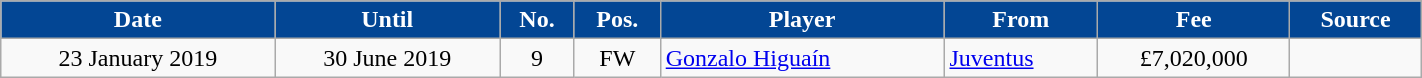<table class="wikitable sortable" style="text-align:center;width:75%;">
<tr>
<th style=background-color:#034694;color:#FFFFFF>Date</th>
<th style=background-color:#034694;color:#FFFFFF>Until</th>
<th style=background-color:#034694;color:#FFFFFF>No.</th>
<th style=background-color:#034694;color:#FFFFFF>Pos.</th>
<th style=background-color:#034694;color:#FFFFFF>Player</th>
<th style=background-color:#034694;color:#FFFFFF>From</th>
<th style=background-color:#034694;color:#FFFFFF data-sort-type="currency">Fee</th>
<th style=background-color:#034694;color:#FFFFFF>Source</th>
</tr>
<tr>
<td>23 January 2019</td>
<td>30 June 2019</td>
<td>9</td>
<td>FW</td>
<td align=left> <a href='#'>Gonzalo Higuaín</a></td>
<td align=left> <a href='#'>Juventus</a></td>
<td>£7,020,000</td>
<td></td>
</tr>
</table>
